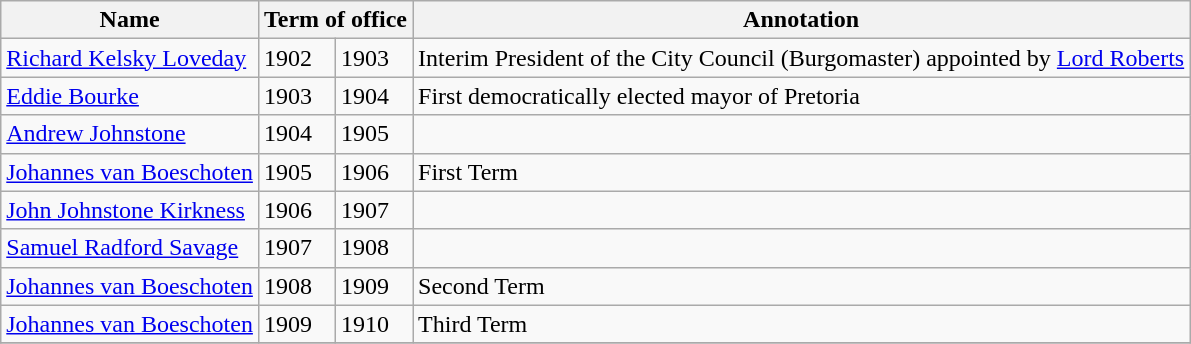<table class="wikitable">
<tr>
<th colspan=1>Name</th>
<th colspan=2>Term of office</th>
<th colspan=1>Annotation</th>
</tr>
<tr>
<td><a href='#'>Richard Kelsky Loveday</a></td>
<td>1902</td>
<td>1903</td>
<td>Interim President of the City Council (Burgomaster) appointed by <a href='#'>Lord Roberts</a></td>
</tr>
<tr>
<td><a href='#'>Eddie Bourke</a></td>
<td>1903</td>
<td>1904</td>
<td>First democratically elected mayor of Pretoria</td>
</tr>
<tr>
<td><a href='#'>Andrew Johnstone</a></td>
<td>1904</td>
<td>1905</td>
<td></td>
</tr>
<tr>
<td><a href='#'>Johannes van Boeschoten</a></td>
<td>1905</td>
<td>1906</td>
<td>First Term</td>
</tr>
<tr>
<td><a href='#'>John Johnstone Kirkness</a></td>
<td>1906</td>
<td>1907</td>
<td></td>
</tr>
<tr>
<td><a href='#'>Samuel Radford Savage</a></td>
<td>1907</td>
<td>1908</td>
<td></td>
</tr>
<tr>
<td><a href='#'>Johannes van Boeschoten</a></td>
<td>1908</td>
<td>1909</td>
<td>Second Term</td>
</tr>
<tr>
<td><a href='#'>Johannes van Boeschoten</a></td>
<td>1909</td>
<td>1910</td>
<td>Third Term</td>
</tr>
<tr>
</tr>
</table>
